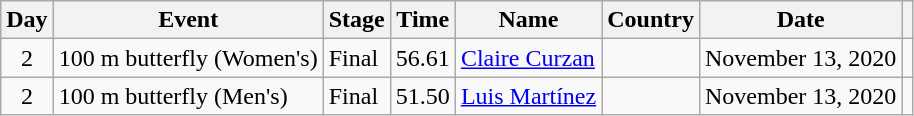<table class="wikitable">
<tr>
<th>Day</th>
<th>Event</th>
<th>Stage</th>
<th>Time</th>
<th>Name</th>
<th>Country</th>
<th>Date</th>
<th></th>
</tr>
<tr>
<td style="text-align:center;">2</td>
<td>100 m butterfly (Women's)</td>
<td>Final</td>
<td>56.61</td>
<td><a href='#'>Claire Curzan</a></td>
<td></td>
<td>November 13, 2020</td>
<td style="text-align:center;"></td>
</tr>
<tr>
<td style="text-align:center;">2</td>
<td>100 m butterfly (Men's)</td>
<td>Final</td>
<td>51.50</td>
<td><a href='#'>Luis Martínez</a></td>
<td></td>
<td>November 13, 2020</td>
<td style="text-align:center;"></td>
</tr>
</table>
